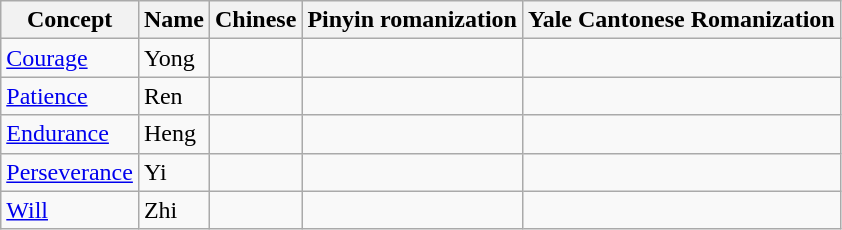<table class="wikitable">
<tr>
<th>Concept</th>
<th>Name</th>
<th>Chinese</th>
<th>Pinyin romanization</th>
<th>Yale Cantonese Romanization</th>
</tr>
<tr>
<td><a href='#'>Courage</a></td>
<td>Yong</td>
<td></td>
<td></td>
<td></td>
</tr>
<tr>
<td><a href='#'>Patience</a></td>
<td>Ren</td>
<td></td>
<td></td>
<td></td>
</tr>
<tr>
<td><a href='#'>Endurance</a></td>
<td>Heng</td>
<td></td>
<td></td>
<td></td>
</tr>
<tr>
<td><a href='#'>Perseverance</a></td>
<td>Yi</td>
<td></td>
<td></td>
<td></td>
</tr>
<tr>
<td><a href='#'>Will</a></td>
<td>Zhi</td>
<td></td>
<td></td>
<td></td>
</tr>
</table>
